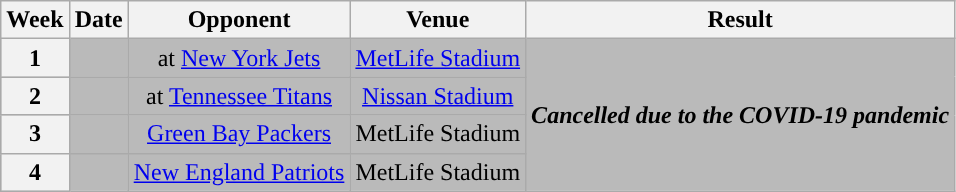<table class="wikitable" style="text-align:center">
<tr>
<th>Week</th>
<th>Date</th>
<th>Opponent</th>
<th>Venue</th>
<th>Result</th>
</tr>
<tr style="background:#bababa">
<th>1</th>
<td></td>
<td>at <a href='#'>New York Jets</a></td>
<td><a href='#'>MetLife Stadium</a></td>
<td rowspan="4"><strong><em>Cancelled due to the COVID-19 pandemic</em></strong></td>
</tr>
<tr style="background:#bababa">
<th>2</th>
<td></td>
<td>at <a href='#'>Tennessee Titans</a></td>
<td><a href='#'>Nissan Stadium</a></td>
</tr>
<tr style="background:#bababa">
<th>3</th>
<td></td>
<td><a href='#'>Green Bay Packers</a></td>
<td>MetLife Stadium</td>
</tr>
<tr style="background:#bababa">
<th>4</th>
<td></td>
<td><a href='#'>New England Patriots</a></td>
<td>MetLife Stadium</td>
</tr>
</table>
